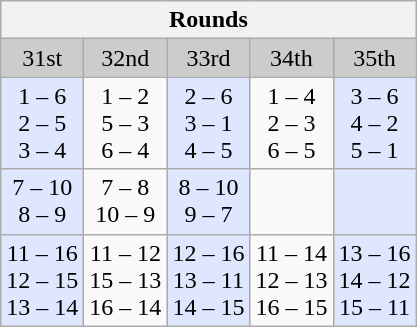<table class="wikitable">
<tr>
<th colspan="5">Rounds</th>
</tr>
<tr>
<td align="center" bgcolor="#CCCCCC">31st</td>
<td align="center" bgcolor="#CCCCCC">32nd</td>
<td align="center" bgcolor="#CCCCCC">33rd</td>
<td align="center" bgcolor="#CCCCCC">34th</td>
<td align="center" bgcolor="#CCCCCC">35th</td>
</tr>
<tr>
<td align="center" bgcolor="#DFE7FF">1 – 6<br>2 – 5<br>3 – 4</td>
<td align="center">1 – 2<br>5 – 3<br>6 – 4</td>
<td align="center" bgcolor="#DFE7FF">2 – 6<br>3 – 1<br>4 – 5</td>
<td align="center">1 – 4<br>2 – 3<br>6 – 5</td>
<td align="center" bgcolor="#DFE7FF">3 – 6<br>4 – 2<br>5 – 1</td>
</tr>
<tr>
<td align="center" bgcolor="#DFE7FF">7 – 10<br>8 – 9</td>
<td align="center">7 – 8<br>10 – 9</td>
<td align="center" bgcolor="#DFE7FF">8 – 10<br>9 – 7</td>
<td align="center"><br></td>
<td align="center" bgcolor="#DFE7FF"><br></td>
</tr>
<tr>
<td align="center" bgcolor="#DFE7FF">11 – 16<br>12 – 15<br>13 – 14</td>
<td align="center">11 – 12<br>15 – 13<br>16 – 14</td>
<td align="center" bgcolor="#DFE7FF">12 – 16<br>13 – 11<br>14 – 15</td>
<td align="center">11 – 14<br>12 – 13<br>16 – 15</td>
<td align="center" bgcolor="#DFE7FF">13 – 16<br>14 – 12<br>15 – 11</td>
</tr>
</table>
